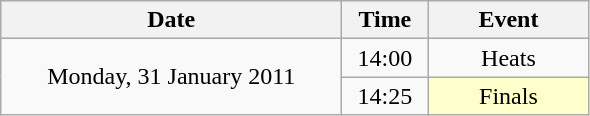<table class = "wikitable" style="text-align:center;">
<tr>
<th width=220>Date</th>
<th width=50>Time</th>
<th width=100>Event</th>
</tr>
<tr>
<td rowspan=2>Monday, 31 January 2011</td>
<td>14:00</td>
<td>Heats</td>
</tr>
<tr>
<td>14:25</td>
<td bgcolor=ffffcc>Finals</td>
</tr>
</table>
